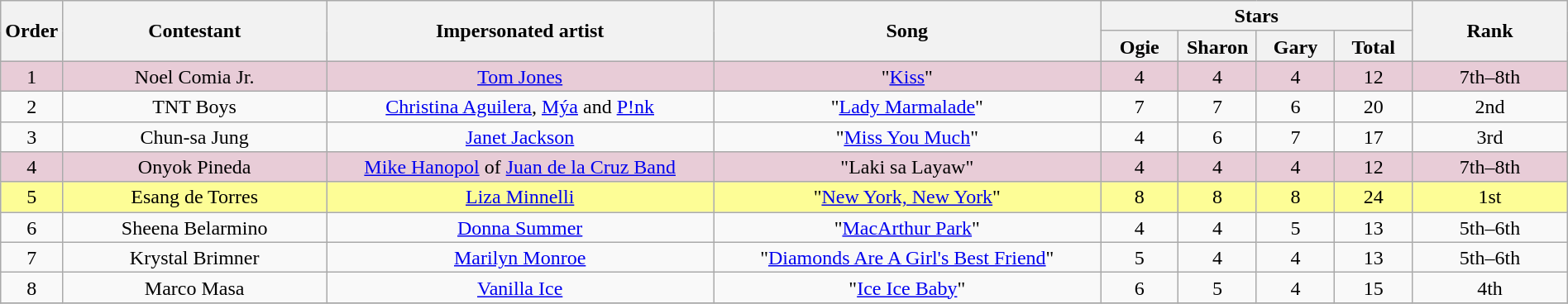<table class="wikitable" style="text-align:center; line-height:17px; width:100%;">
<tr>
<th rowspan="2" style="width:03%;">Order</th>
<th rowspan="2" style="width:17%;">Contestant</th>
<th rowspan="2" style="width:25%;">Impersonated artist</th>
<th rowspan="2" style="width:25%;">Song</th>
<th colspan="4" style="width:20%;">Stars</th>
<th rowspan="2" style="width:10%;">Rank</th>
</tr>
<tr>
<th style="width:05%;">Ogie</th>
<th style="width:05%;">Sharon</th>
<th style="width:05%;">Gary</th>
<th style="width:05%;">Total</th>
</tr>
<tr bgcolor=#E8CCD7>
<td>1</td>
<td>Noel Comia Jr.</td>
<td><a href='#'>Tom Jones</a></td>
<td>"<a href='#'>Kiss</a>"</td>
<td>4</td>
<td>4</td>
<td>4</td>
<td>12</td>
<td>7th–8th</td>
</tr>
<tr>
<td>2</td>
<td>TNT Boys</td>
<td><a href='#'>Christina Aguilera</a>, <a href='#'>Mýa</a> and <a href='#'>P!nk</a></td>
<td>"<a href='#'>Lady Marmalade</a>"</td>
<td>7</td>
<td>7</td>
<td>6</td>
<td>20</td>
<td>2nd</td>
</tr>
<tr>
<td>3</td>
<td>Chun-sa Jung</td>
<td><a href='#'>Janet Jackson</a></td>
<td>"<a href='#'>Miss You Much</a>"</td>
<td>4</td>
<td>6</td>
<td>7</td>
<td>17</td>
<td>3rd</td>
</tr>
<tr bgcolor=#E8CCD7>
<td>4</td>
<td>Onyok Pineda</td>
<td><a href='#'>Mike Hanopol</a> of <a href='#'>Juan de la Cruz Band</a></td>
<td>"Laki sa Layaw"</td>
<td>4</td>
<td>4</td>
<td>4</td>
<td>12</td>
<td>7th–8th</td>
</tr>
<tr bgcolor=#FDFD96>
<td>5</td>
<td>Esang de Torres</td>
<td><a href='#'>Liza Minnelli</a></td>
<td>"<a href='#'>New York, New York</a>"</td>
<td>8</td>
<td>8</td>
<td>8</td>
<td>24</td>
<td>1st</td>
</tr>
<tr>
<td>6</td>
<td>Sheena Belarmino</td>
<td><a href='#'>Donna Summer</a></td>
<td>"<a href='#'>MacArthur Park</a>"</td>
<td>4</td>
<td>4</td>
<td>5</td>
<td>13</td>
<td>5th–6th</td>
</tr>
<tr>
<td>7</td>
<td>Krystal Brimner</td>
<td><a href='#'>Marilyn Monroe</a></td>
<td>"<a href='#'>Diamonds Are A Girl's Best Friend</a>"</td>
<td>5</td>
<td>4</td>
<td>4</td>
<td>13</td>
<td>5th–6th</td>
</tr>
<tr>
<td>8</td>
<td>Marco Masa</td>
<td><a href='#'>Vanilla Ice</a></td>
<td>"<a href='#'>Ice Ice Baby</a>"</td>
<td>6</td>
<td>5</td>
<td>4</td>
<td>15</td>
<td>4th</td>
</tr>
<tr>
</tr>
</table>
